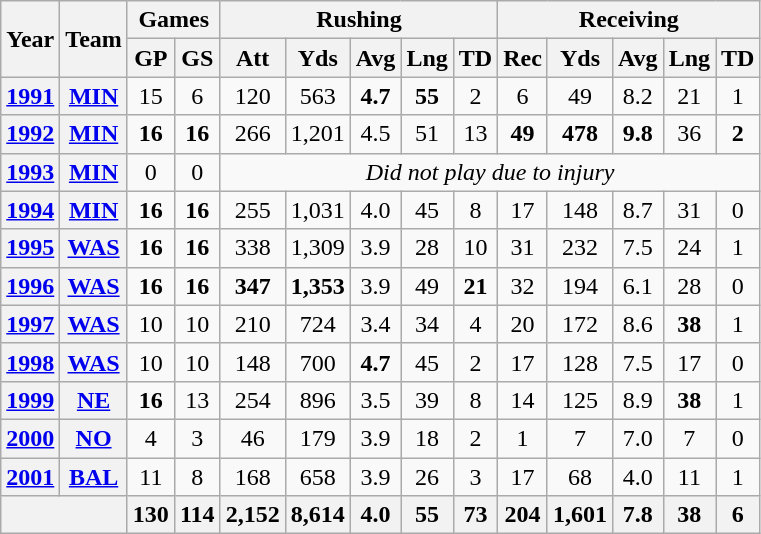<table class=wikitable style="text-align:center">
<tr>
<th rowspan="2">Year</th>
<th rowspan="2">Team</th>
<th colspan="2">Games</th>
<th colspan="5">Rushing</th>
<th colspan="5">Receiving</th>
</tr>
<tr>
<th>GP</th>
<th>GS</th>
<th>Att</th>
<th>Yds</th>
<th>Avg</th>
<th>Lng</th>
<th>TD</th>
<th>Rec</th>
<th>Yds</th>
<th>Avg</th>
<th>Lng</th>
<th>TD</th>
</tr>
<tr>
<th><a href='#'>1991</a></th>
<th><a href='#'>MIN</a></th>
<td>15</td>
<td>6</td>
<td>120</td>
<td>563</td>
<td><strong>4.7</strong></td>
<td><strong>55</strong></td>
<td>2</td>
<td>6</td>
<td>49</td>
<td>8.2</td>
<td>21</td>
<td>1</td>
</tr>
<tr>
<th><a href='#'>1992</a></th>
<th><a href='#'>MIN</a></th>
<td><strong>16</strong></td>
<td><strong>16</strong></td>
<td>266</td>
<td>1,201</td>
<td>4.5</td>
<td>51</td>
<td>13</td>
<td><strong>49</strong></td>
<td><strong>478</strong></td>
<td><strong>9.8</strong></td>
<td>36</td>
<td><strong>2</strong></td>
</tr>
<tr>
<th><a href='#'>1993</a></th>
<th><a href='#'>MIN</a></th>
<td>0</td>
<td>0</td>
<td colspan="10"><em> Did not play due to injury</em></td>
</tr>
<tr>
<th><a href='#'>1994</a></th>
<th><a href='#'>MIN</a></th>
<td><strong>16</strong></td>
<td><strong>16</strong></td>
<td>255</td>
<td>1,031</td>
<td>4.0</td>
<td>45</td>
<td>8</td>
<td>17</td>
<td>148</td>
<td>8.7</td>
<td>31</td>
<td>0</td>
</tr>
<tr>
<th><a href='#'>1995</a></th>
<th><a href='#'>WAS</a></th>
<td><strong>16</strong></td>
<td><strong>16</strong></td>
<td>338</td>
<td>1,309</td>
<td>3.9</td>
<td>28</td>
<td>10</td>
<td>31</td>
<td>232</td>
<td>7.5</td>
<td>24</td>
<td>1</td>
</tr>
<tr>
<th><a href='#'>1996</a></th>
<th><a href='#'>WAS</a></th>
<td><strong>16</strong></td>
<td><strong>16</strong></td>
<td><strong>347</strong></td>
<td><strong>1,353</strong></td>
<td>3.9</td>
<td>49</td>
<td><strong>21</strong></td>
<td>32</td>
<td>194</td>
<td>6.1</td>
<td>28</td>
<td>0</td>
</tr>
<tr>
<th><a href='#'>1997</a></th>
<th><a href='#'>WAS</a></th>
<td>10</td>
<td>10</td>
<td>210</td>
<td>724</td>
<td>3.4</td>
<td>34</td>
<td>4</td>
<td>20</td>
<td>172</td>
<td>8.6</td>
<td><strong>38</strong></td>
<td>1</td>
</tr>
<tr>
<th><a href='#'>1998</a></th>
<th><a href='#'>WAS</a></th>
<td>10</td>
<td>10</td>
<td>148</td>
<td>700</td>
<td><strong>4.7</strong></td>
<td>45</td>
<td>2</td>
<td>17</td>
<td>128</td>
<td>7.5</td>
<td>17</td>
<td>0</td>
</tr>
<tr>
<th><a href='#'>1999</a></th>
<th><a href='#'>NE</a></th>
<td><strong>16</strong></td>
<td>13</td>
<td>254</td>
<td>896</td>
<td>3.5</td>
<td>39</td>
<td>8</td>
<td>14</td>
<td>125</td>
<td>8.9</td>
<td><strong>38</strong></td>
<td>1</td>
</tr>
<tr>
<th><a href='#'>2000</a></th>
<th><a href='#'>NO</a></th>
<td>4</td>
<td>3</td>
<td>46</td>
<td>179</td>
<td>3.9</td>
<td>18</td>
<td>2</td>
<td>1</td>
<td>7</td>
<td>7.0</td>
<td>7</td>
<td>0</td>
</tr>
<tr>
<th><a href='#'>2001</a></th>
<th><a href='#'>BAL</a></th>
<td>11</td>
<td>8</td>
<td>168</td>
<td>658</td>
<td>3.9</td>
<td>26</td>
<td>3</td>
<td>17</td>
<td>68</td>
<td>4.0</td>
<td>11</td>
<td>1</td>
</tr>
<tr>
<th colspan="2"></th>
<th>130</th>
<th>114</th>
<th>2,152</th>
<th>8,614</th>
<th>4.0</th>
<th>55</th>
<th>73</th>
<th>204</th>
<th>1,601</th>
<th>7.8</th>
<th>38</th>
<th>6</th>
</tr>
</table>
